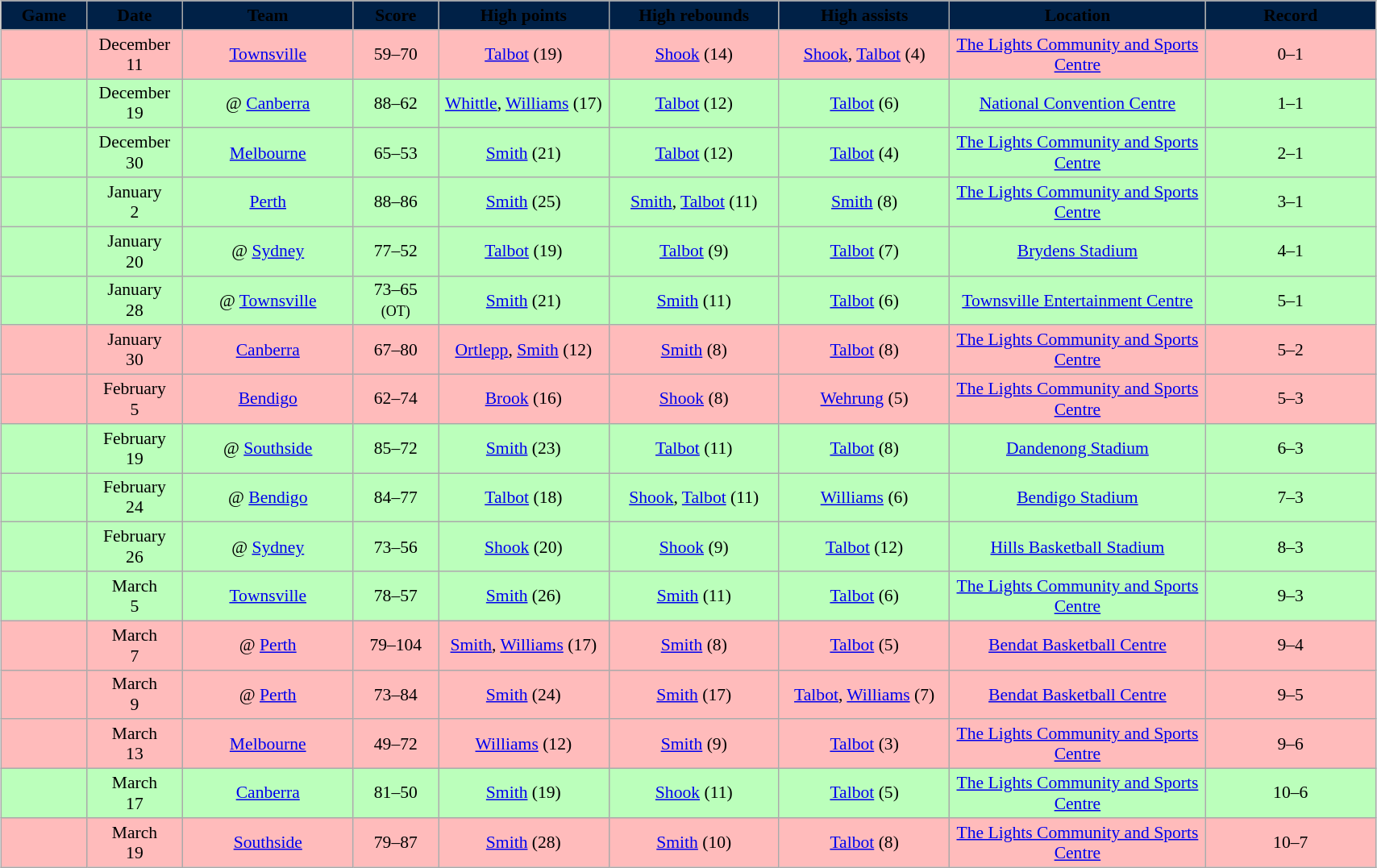<table class="wikitable" style="font-size:90%; text-align: center; width: 90%; margin:1em auto;">
<tr>
<th style="background:#002147; width: 5%;"><span>Game</span></th>
<th style="background:#002147; width: 5%;"><span>Date</span></th>
<th style="background:#002147; width: 10%;"><span>Team</span></th>
<th style="background:#002147; width: 5%;"><span>Score</span></th>
<th style="background:#002147; width: 10%;"><span>High points</span></th>
<th style="background:#002147; width: 10%;"><span>High rebounds</span></th>
<th style="background:#002147; width: 10%;"><span>High assists</span></th>
<th style="background:#002147; width: 15%;"><span>Location</span></th>
<th style="background:#002147; width: 10%;"><span>Record</span></th>
</tr>
<tr style= "background:#fbb;">
<td></td>
<td>December <br> 11</td>
<td><a href='#'>Townsville</a></td>
<td>59–70</td>
<td><a href='#'>Talbot</a> (19)</td>
<td><a href='#'>Shook</a> (14)</td>
<td><a href='#'>Shook</a>, <a href='#'>Talbot</a> (4)</td>
<td><a href='#'>The Lights Community and Sports Centre</a></td>
<td>0–1</td>
</tr>
<tr style= "background:#bfb;">
<td></td>
<td>December <br> 19</td>
<td>@ <a href='#'>Canberra</a></td>
<td>88–62</td>
<td><a href='#'>Whittle</a>, <a href='#'>Williams</a> (17)</td>
<td><a href='#'>Talbot</a> (12)</td>
<td><a href='#'>Talbot</a> (6)</td>
<td><a href='#'>National Convention Centre</a></td>
<td>1–1</td>
</tr>
<tr style= "background:#bfb;">
<td></td>
<td>December <br> 30</td>
<td><a href='#'>Melbourne</a></td>
<td>65–53</td>
<td><a href='#'>Smith</a> (21)</td>
<td><a href='#'>Talbot</a> (12)</td>
<td><a href='#'>Talbot</a> (4)</td>
<td><a href='#'>The Lights Community and Sports Centre</a></td>
<td>2–1</td>
</tr>
<tr style= "background:#bfb;">
<td></td>
<td>January <br> 2</td>
<td><a href='#'>Perth</a></td>
<td>88–86</td>
<td><a href='#'>Smith</a> (25)</td>
<td><a href='#'>Smith</a>, <a href='#'>Talbot</a> (11)</td>
<td><a href='#'>Smith</a> (8)</td>
<td><a href='#'>The Lights Community and Sports Centre</a></td>
<td>3–1</td>
</tr>
<tr style= "background:#bfb;">
<td></td>
<td>January <br> 20</td>
<td>@ <a href='#'>Sydney</a></td>
<td>77–52</td>
<td><a href='#'>Talbot</a> (19)</td>
<td><a href='#'>Talbot</a> (9)</td>
<td><a href='#'>Talbot</a> (7)</td>
<td><a href='#'>Brydens Stadium</a></td>
<td>4–1</td>
</tr>
<tr style= "background:#bfb;">
<td></td>
<td>January <br> 28</td>
<td>@ <a href='#'>Townsville</a></td>
<td>73–65 <br><small>(OT)</small></td>
<td><a href='#'>Smith</a> (21)</td>
<td><a href='#'>Smith</a> (11)</td>
<td><a href='#'>Talbot</a> (6)</td>
<td><a href='#'>Townsville Entertainment Centre</a></td>
<td>5–1</td>
</tr>
<tr style= "background:#fbb;">
<td></td>
<td>January <br> 30</td>
<td><a href='#'>Canberra</a></td>
<td>67–80</td>
<td><a href='#'>Ortlepp</a>, <a href='#'>Smith</a> (12)</td>
<td><a href='#'>Smith</a> (8)</td>
<td><a href='#'>Talbot</a> (8)</td>
<td><a href='#'>The Lights Community and Sports Centre</a></td>
<td>5–2</td>
</tr>
<tr style= "background:#fbb;">
<td></td>
<td>February <br> 5</td>
<td><a href='#'>Bendigo</a></td>
<td>62–74</td>
<td><a href='#'>Brook</a> (16)</td>
<td><a href='#'>Shook</a> (8)</td>
<td><a href='#'>Wehrung</a> (5)</td>
<td><a href='#'>The Lights Community and Sports Centre</a></td>
<td>5–3</td>
</tr>
<tr style= "background:#bfb;">
<td></td>
<td>February <br> 19</td>
<td>@ <a href='#'>Southside</a></td>
<td>85–72</td>
<td><a href='#'>Smith</a> (23)</td>
<td><a href='#'>Talbot</a> (11)</td>
<td><a href='#'>Talbot</a> (8)</td>
<td><a href='#'>Dandenong Stadium</a></td>
<td>6–3</td>
</tr>
<tr style= "background:#bfb;">
<td></td>
<td>February <br> 24</td>
<td>@ <a href='#'>Bendigo</a></td>
<td>84–77</td>
<td><a href='#'>Talbot</a> (18)</td>
<td><a href='#'>Shook</a>, <a href='#'>Talbot</a> (11)</td>
<td><a href='#'>Williams</a> (6)</td>
<td><a href='#'>Bendigo Stadium</a></td>
<td>7–3</td>
</tr>
<tr style= "background:#bfb;">
<td></td>
<td>February <br> 26</td>
<td>@ <a href='#'>Sydney</a></td>
<td>73–56</td>
<td><a href='#'>Shook</a> (20)</td>
<td><a href='#'>Shook</a> (9)</td>
<td><a href='#'>Talbot</a> (12)</td>
<td><a href='#'>Hills Basketball Stadium</a></td>
<td>8–3</td>
</tr>
<tr style= "background:#bfb;">
<td></td>
<td>March <br> 5</td>
<td><a href='#'>Townsville</a></td>
<td>78–57</td>
<td><a href='#'>Smith</a> (26)</td>
<td><a href='#'>Smith</a> (11)</td>
<td><a href='#'>Talbot</a> (6)</td>
<td><a href='#'>The Lights Community and Sports Centre</a></td>
<td>9–3</td>
</tr>
<tr style= "background:#fbb;">
<td></td>
<td>March <br> 7</td>
<td>@ <a href='#'>Perth</a></td>
<td>79–104</td>
<td><a href='#'>Smith</a>, <a href='#'>Williams</a> (17)</td>
<td><a href='#'>Smith</a> (8)</td>
<td><a href='#'>Talbot</a> (5)</td>
<td><a href='#'>Bendat Basketball Centre</a></td>
<td>9–4</td>
</tr>
<tr style= "background:#fbb;">
<td></td>
<td>March <br> 9</td>
<td>@ <a href='#'>Perth</a></td>
<td>73–84</td>
<td><a href='#'>Smith</a> (24)</td>
<td><a href='#'>Smith</a> (17)</td>
<td><a href='#'>Talbot</a>, <a href='#'>Williams</a> (7)</td>
<td><a href='#'>Bendat Basketball Centre</a></td>
<td>9–5</td>
</tr>
<tr style= "background:#fbb;">
<td></td>
<td>March <br> 13</td>
<td><a href='#'>Melbourne</a></td>
<td>49–72</td>
<td><a href='#'>Williams</a> (12)</td>
<td><a href='#'>Smith</a> (9)</td>
<td><a href='#'>Talbot</a> (3)</td>
<td><a href='#'>The Lights Community and Sports Centre</a></td>
<td>9–6</td>
</tr>
<tr style= "background:#bfb;">
<td></td>
<td>March <br> 17</td>
<td><a href='#'>Canberra</a></td>
<td>81–50</td>
<td><a href='#'>Smith</a> (19)</td>
<td><a href='#'>Shook</a> (11)</td>
<td><a href='#'>Talbot</a> (5)</td>
<td><a href='#'>The Lights Community and Sports Centre</a></td>
<td>10–6</td>
</tr>
<tr style= "background:#fbb;">
<td></td>
<td>March <br> 19</td>
<td><a href='#'>Southside</a></td>
<td>79–87</td>
<td><a href='#'>Smith</a> (28)</td>
<td><a href='#'>Smith</a> (10)</td>
<td><a href='#'>Talbot</a> (8)</td>
<td><a href='#'>The Lights Community and Sports Centre</a></td>
<td>10–7</td>
</tr>
</table>
